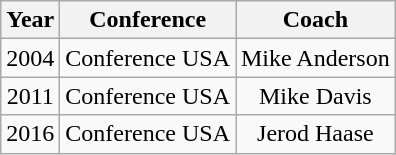<table class="wikitable">
<tr>
<th>Year</th>
<th>Conference</th>
<th>Coach</th>
</tr>
<tr style="text-align:center">
<td>2004</td>
<td>Conference USA</td>
<td>Mike Anderson</td>
</tr>
<tr style="text-align:center">
<td>2011</td>
<td>Conference USA</td>
<td>Mike Davis</td>
</tr>
<tr style="text-align:center">
<td>2016</td>
<td>Conference USA</td>
<td>Jerod Haase</td>
</tr>
</table>
